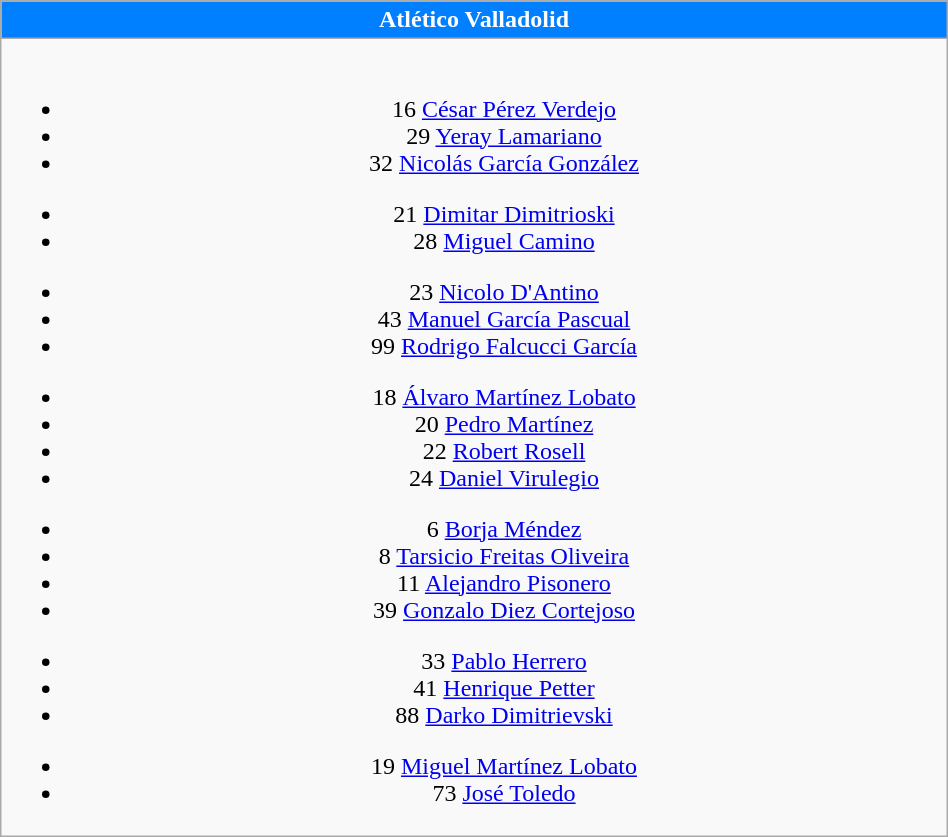<table class="wikitable" style="font-size:100%; text-align:center;" width=50%>
<tr>
<th colspan=5 style="background-color:#007FFF;color:#FFFFFF;text-align:center;"> Atlético Valladolid</th>
</tr>
<tr>
<td><br>
<ul><li>16  <a href='#'>César Pérez Verdejo</a></li><li>29  <a href='#'>Yeray Lamariano</a></li><li>32  <a href='#'>Nicolás García González</a></li></ul><ul><li>21  <a href='#'>Dimitar Dimitrioski</a></li><li>28  <a href='#'>Miguel Camino</a></li></ul><ul><li>23  <a href='#'>Nicolo D'Antino</a></li><li>43  <a href='#'>Manuel García Pascual</a></li><li>99  <a href='#'>Rodrigo Falcucci García</a></li></ul><ul><li>18  <a href='#'>Álvaro Martínez Lobato</a></li><li>20  <a href='#'>Pedro Martínez</a></li><li>22  <a href='#'>Robert Rosell</a></li><li>24  <a href='#'>Daniel Virulegio</a></li></ul><ul><li>6  <a href='#'>Borja Méndez</a></li><li>8  <a href='#'>Tarsicio Freitas Oliveira</a></li><li>11  <a href='#'>Alejandro Pisonero</a></li><li>39  <a href='#'>Gonzalo Diez Cortejoso</a></li></ul><ul><li>33  <a href='#'>Pablo Herrero</a></li><li>41  <a href='#'>Henrique Petter</a></li><li>88  <a href='#'>Darko Dimitrievski</a></li></ul><ul><li>19  <a href='#'>Miguel Martínez Lobato</a></li><li>73  <a href='#'>José Toledo</a></li></ul></td>
</tr>
</table>
